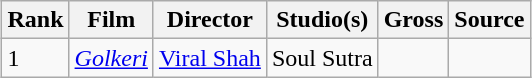<table class="wikitable sortable" style="margin:auto; margin:auto;">
<tr>
<th>Rank</th>
<th>Film</th>
<th>Director</th>
<th>Studio(s)</th>
<th>Gross</th>
<th>Source</th>
</tr>
<tr>
<td>1</td>
<td><em><a href='#'>Golkeri</a></em></td>
<td><a href='#'>Viral Shah</a></td>
<td>Soul Sutra</td>
<td></td>
<td></td>
</tr>
</table>
